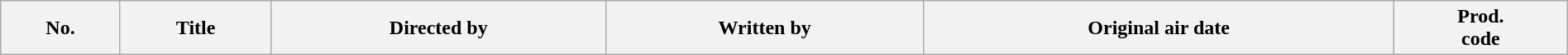<table class="wikitable plainrowheaders" style="width:100%; style="background:#fff;">
<tr>
<th style="background:#;">No.</th>
<th style="background:#;">Title</th>
<th style="background:#;">Directed by</th>
<th style="background:#;">Written by</th>
<th style="background:#;">Original air date</th>
<th style="background:#;">Prod.<br>code<br>










</th>
</tr>
</table>
